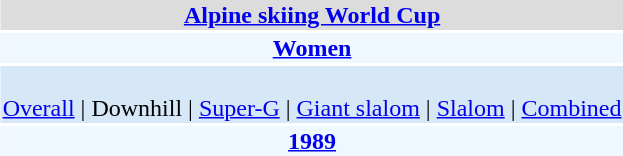<table align="right" class="toccolours" style="margin: 0 0 1em 1em;">
<tr>
<td colspan="2" align=center bgcolor=Gainsboro><strong><a href='#'>Alpine skiing World Cup</a></strong></td>
</tr>
<tr>
<td colspan="2" align=center bgcolor=AliceBlue><strong><a href='#'>Women</a></strong></td>
</tr>
<tr>
<td colspan="2" align=center bgcolor=D6E8F8><br><a href='#'>Overall</a> | 
Downhill | 
<a href='#'>Super-G</a> | 
<a href='#'>Giant slalom</a> | 
<a href='#'>Slalom</a> | 
<a href='#'>Combined</a></td>
</tr>
<tr>
<td colspan="2" align=center bgcolor=AliceBlue><strong><a href='#'>1989</a></strong></td>
</tr>
</table>
